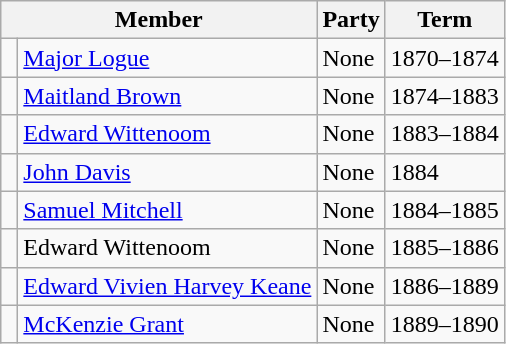<table class="wikitable">
<tr>
<th colspan="2">Member</th>
<th>Party</th>
<th>Term</th>
</tr>
<tr>
<td> </td>
<td><a href='#'>Major Logue</a></td>
<td>None</td>
<td>1870–1874</td>
</tr>
<tr>
<td> </td>
<td><a href='#'>Maitland Brown</a></td>
<td>None</td>
<td>1874–1883</td>
</tr>
<tr>
<td> </td>
<td><a href='#'>Edward Wittenoom</a></td>
<td>None</td>
<td>1883–1884</td>
</tr>
<tr>
<td> </td>
<td><a href='#'>John Davis</a></td>
<td>None</td>
<td>1884</td>
</tr>
<tr>
<td> </td>
<td><a href='#'>Samuel Mitchell</a></td>
<td>None</td>
<td>1884–1885</td>
</tr>
<tr>
<td> </td>
<td>Edward Wittenoom</td>
<td>None</td>
<td>1885–1886</td>
</tr>
<tr>
<td> </td>
<td><a href='#'>Edward Vivien Harvey Keane</a></td>
<td>None</td>
<td>1886–1889</td>
</tr>
<tr>
<td> </td>
<td><a href='#'>McKenzie Grant</a></td>
<td>None</td>
<td>1889–1890</td>
</tr>
</table>
